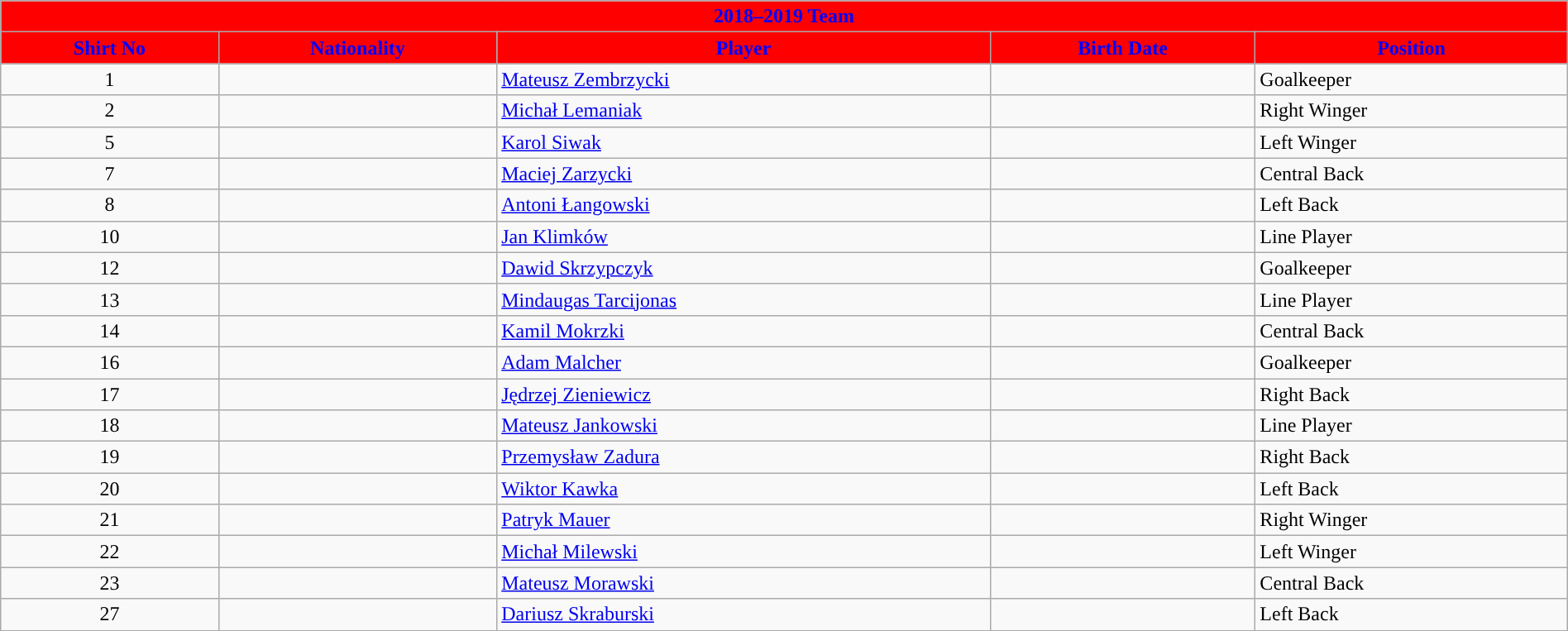<table class="wikitable collapsible collapsed" style="width:100%">
<tr>
<th colspan=5 style="background-color:#FF0000;color:#0000FF;text-align:center;"> <strong>2018–2019 Team</strong></th>
</tr>
<tr>
<th style="color:#0000FF; background:#FF0000">Shirt No</th>
<th style="color:#0000FF; background:#FF0000">Nationality</th>
<th style="color:#0000FF; background:#FF0000">Player</th>
<th style="color:#0000FF; background:#FF0000">Birth Date</th>
<th style="color:#0000FF; background:#FF0000">Position</th>
</tr>
<tr>
<td align=center>1</td>
<td></td>
<td><a href='#'>Mateusz Zembrzycki</a></td>
<td></td>
<td>Goalkeeper</td>
</tr>
<tr>
<td align=center>2</td>
<td></td>
<td><a href='#'>Michał Lemaniak</a></td>
<td></td>
<td>Right Winger</td>
</tr>
<tr>
<td align=center>5</td>
<td></td>
<td><a href='#'>Karol Siwak</a></td>
<td></td>
<td>Left Winger</td>
</tr>
<tr>
<td align=center>7</td>
<td></td>
<td><a href='#'>Maciej Zarzycki</a></td>
<td></td>
<td>Central Back</td>
</tr>
<tr>
<td align=center>8</td>
<td></td>
<td><a href='#'>Antoni Łangowski</a></td>
<td></td>
<td>Left Back</td>
</tr>
<tr>
<td align=center>10</td>
<td></td>
<td><a href='#'>Jan Klimków</a></td>
<td></td>
<td>Line Player</td>
</tr>
<tr>
<td align=center>12</td>
<td></td>
<td><a href='#'>Dawid Skrzypczyk</a></td>
<td></td>
<td>Goalkeeper</td>
</tr>
<tr>
<td align=center>13</td>
<td></td>
<td><a href='#'>Mindaugas Tarcijonas</a></td>
<td></td>
<td>Line Player</td>
</tr>
<tr>
<td align=center>14</td>
<td></td>
<td><a href='#'>Kamil Mokrzki</a></td>
<td></td>
<td>Central Back</td>
</tr>
<tr>
<td align=center>16</td>
<td></td>
<td><a href='#'>Adam Malcher</a></td>
<td></td>
<td>Goalkeeper</td>
</tr>
<tr>
<td align=center>17</td>
<td></td>
<td><a href='#'>Jędrzej Zieniewicz</a></td>
<td></td>
<td>Right Back</td>
</tr>
<tr>
<td align=center>18</td>
<td></td>
<td><a href='#'>Mateusz Jankowski</a></td>
<td></td>
<td>Line Player</td>
</tr>
<tr>
<td align=center>19</td>
<td></td>
<td><a href='#'>Przemysław Zadura</a></td>
<td></td>
<td>Right Back</td>
</tr>
<tr>
<td align=center>20</td>
<td></td>
<td><a href='#'>Wiktor Kawka</a></td>
<td></td>
<td>Left Back</td>
</tr>
<tr>
<td align=center>21</td>
<td></td>
<td><a href='#'>Patryk Mauer</a></td>
<td></td>
<td>Right Winger</td>
</tr>
<tr>
<td align=center>22</td>
<td></td>
<td><a href='#'>Michał Milewski</a></td>
<td></td>
<td>Left Winger</td>
</tr>
<tr>
<td align=center>23</td>
<td></td>
<td><a href='#'>Mateusz Morawski</a></td>
<td></td>
<td>Central Back</td>
</tr>
<tr>
<td align=center>27</td>
<td></td>
<td><a href='#'>Dariusz Skraburski</a></td>
<td></td>
<td>Left Back</td>
</tr>
</table>
